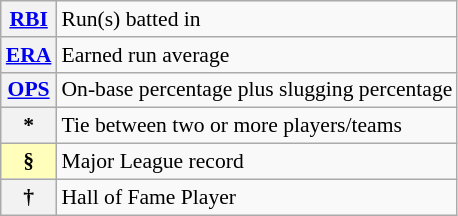<table class="wikitable" border="1" style="font-size:90%">
<tr>
<th scope="row"><a href='#'>RBI</a></th>
<td>Run(s) batted in</td>
</tr>
<tr>
<th scope="row"><a href='#'>ERA</a></th>
<td>Earned run average</td>
</tr>
<tr>
<th scope="row"><a href='#'>OPS</a></th>
<td>On-base percentage plus slugging percentage</td>
</tr>
<tr>
<th scope="row">*</th>
<td>Tie between two or more players/teams</td>
</tr>
<tr>
<th scope="row" style="background-color:#ffffbb">§</th>
<td>Major League record</td>
</tr>
<tr>
<th scope="row" style="">†</th>
<td>Hall of Fame Player</td>
</tr>
</table>
